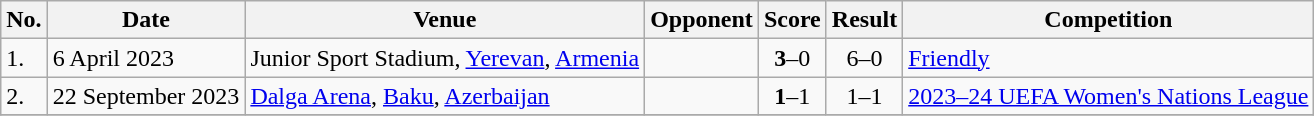<table class="wikitable" style="font-size:100%">
<tr>
<th>No.</th>
<th>Date</th>
<th>Venue</th>
<th>Opponent</th>
<th>Score</th>
<th>Result</th>
<th>Competition</th>
</tr>
<tr>
<td>1.</td>
<td>6 April 2023</td>
<td>Junior Sport Stadium, <a href='#'>Yerevan</a>, <a href='#'>Armenia</a></td>
<td></td>
<td align=center><strong>3</strong>–0</td>
<td align=center>6–0</td>
<td><a href='#'>Friendly</a></td>
</tr>
<tr>
<td>2.</td>
<td>22 September 2023</td>
<td><a href='#'>Dalga Arena</a>, <a href='#'>Baku</a>, <a href='#'>Azerbaijan</a></td>
<td></td>
<td align=center><strong>1</strong>–1</td>
<td align=center>1–1</td>
<td><a href='#'>2023–24 UEFA Women's Nations League</a></td>
</tr>
<tr>
</tr>
</table>
